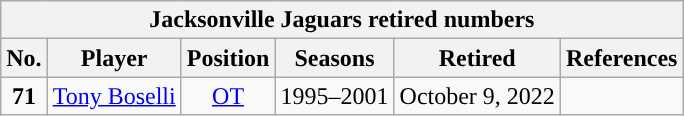<table class="wikitable" style="text-align:center">
<tr>
<th colspan=6><strong>Jacksonville Jaguars retired numbers</strong></th>
</tr>
<tr>
<th>No.</th>
<th>Player</th>
<th>Position</th>
<th>Seasons</th>
<th>Retired</th>
<th>References</th>
</tr>
<tr>
<td><strong>71</strong></td>
<td><a href='#'>Tony Boselli</a></td>
<td><a href='#'>OT</a></td>
<td>1995–2001</td>
<td>October 9, 2022</td>
<td></td>
</tr>
</table>
